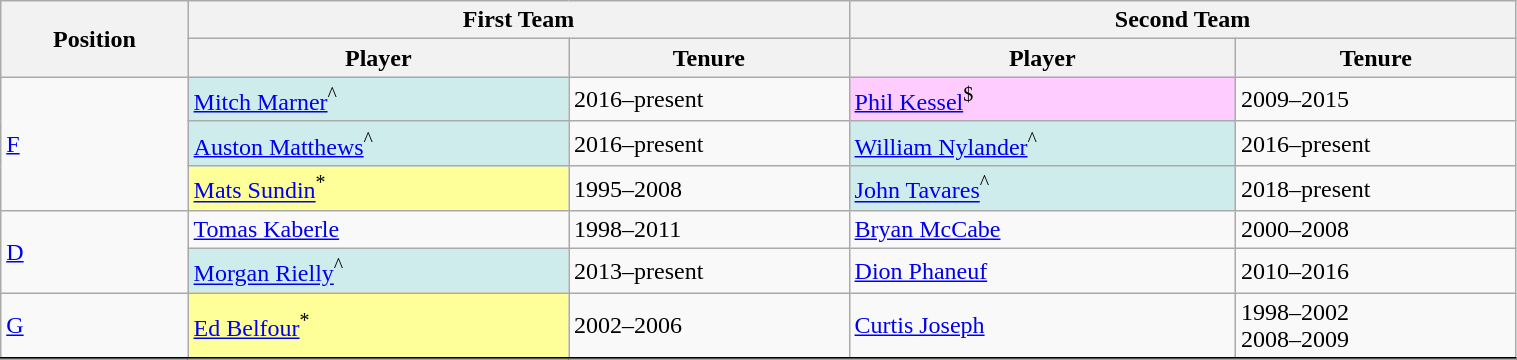<table class="wikitable" style="width:80%">
<tr>
<th rowspan=2>Position</th>
<th colspan=2>First Team</th>
<th colspan=2>Second Team</th>
</tr>
<tr>
<th>Player</th>
<th>Tenure</th>
<th>Player</th>
<th>Tenure</th>
</tr>
<tr>
<td rowspan="3"><a href='#'>F</a></td>
<td bgcolor="#CFECEC"><a href='#'>Mitch Marner</a><sup>^</sup></td>
<td>2016–present</td>
<td bgcolor="#FFCCFF"><a href='#'>Phil Kessel</a><sup>$</sup></td>
<td>2009–2015</td>
</tr>
<tr>
<td bgcolor="#CFECEC"><a href='#'>Auston Matthews</a><sup>^</sup></td>
<td>2016–present</td>
<td bgcolor="#CFECEC"><a href='#'>William Nylander</a><sup>^</sup></td>
<td>2016–present</td>
</tr>
<tr>
<td bgcolor="#FFFF99"><a href='#'>Mats Sundin</a><sup>*</sup></td>
<td>1995–2008</td>
<td bgcolor="#CFECEC"><a href='#'>John Tavares</a><sup>^</sup></td>
<td>2018–present</td>
</tr>
<tr>
<td rowspan="2"><a href='#'>D</a></td>
<td><a href='#'>Tomas Kaberle</a></td>
<td>1998–2011</td>
<td><a href='#'>Bryan McCabe</a></td>
<td>2000–2008</td>
</tr>
<tr>
<td bgcolor="#CFECEC"><a href='#'>Morgan Rielly</a><sup>^</sup></td>
<td>2013–present</td>
<td><a href='#'>Dion Phaneuf</a></td>
<td>2010–2016</td>
</tr>
<tr>
<td><a href='#'>G</a></td>
<td bgcolor="#FFFF99"><a href='#'>Ed Belfour</a><sup>*</sup></td>
<td>2002–2006</td>
<td><a href='#'>Curtis Joseph</a></td>
<td>1998–2002<br>2008–2009</td>
</tr>
<tr style="border-top:2px solid black">
</tr>
</table>
